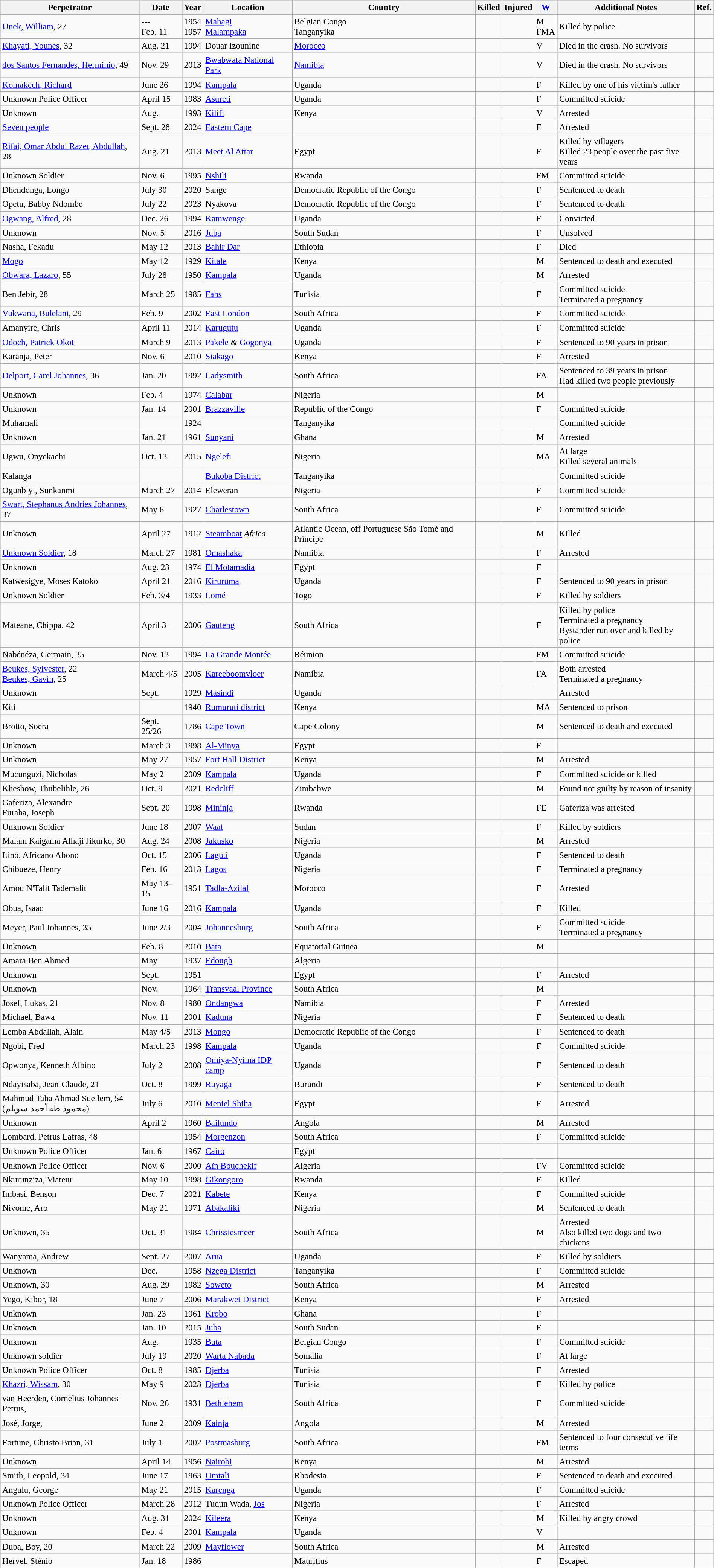<table class="wikitable sortable"  style="width:100%; font-size:96%;">
<tr>
<th>Perpetrator</th>
<th>Date</th>
<th>Year</th>
<th>Location</th>
<th>Country</th>
<th>Killed</th>
<th>Injured</th>
<th><a href='#'>W</a></th>
<th>Additional Notes</th>
<th class="unsortable">Ref.</th>
</tr>
<tr>
<td><a href='#'>Unek, William</a>, 27</td>
<td> ---<br> Feb. 11</td>
<td>1954 <br> 1957</td>
<td><a href='#'>Mahagi</a> <br> <a href='#'>Malampaka</a></td>
<td> Belgian Congo <br>  Tanganyika</td>
<td> </td>
<td> </td>
<td>M <br> FMA</td>
<td>Killed by police</td>
<td></td>
</tr>
<tr>
<td><a href='#'>Khayati, Younes</a>, 32</td>
<td>Aug. 21</td>
<td>1994</td>
<td>Douar Izounine</td>
<td> <a href='#'>Morocco</a></td>
<td></td>
<td></td>
<td>V</td>
<td>Died in the crash. No survivors</td>
<td></td>
</tr>
<tr>
<td><a href='#'>dos Santos Fernandes, Herminio</a>, 49</td>
<td>Nov. 29</td>
<td>2013</td>
<td><a href='#'>Bwabwata National Park</a></td>
<td> <a href='#'>Namibia</a></td>
<td></td>
<td></td>
<td>V</td>
<td>Died in the crash. No survivors</td>
<td></td>
</tr>
<tr>
<td><a href='#'>Komakech, Richard</a></td>
<td> June 26</td>
<td>1994</td>
<td><a href='#'>Kampala</a></td>
<td> Uganda</td>
<td></td>
<td></td>
<td>F</td>
<td>Killed by one of his victim's father</td>
<td></td>
</tr>
<tr>
<td>Unknown Police Officer</td>
<td> April 15</td>
<td>1983</td>
<td><a href='#'>Asureti</a></td>
<td> Uganda</td>
<td></td>
<td></td>
<td>F</td>
<td>Committed suicide</td>
<td> </td>
</tr>
<tr>
<td>Unknown</td>
<td> Aug.</td>
<td>1993</td>
<td><a href='#'>Kilifi</a></td>
<td> Kenya</td>
<td></td>
<td></td>
<td>V</td>
<td>Arrested</td>
<td> </td>
</tr>
<tr>
<td><a href='#'>Seven people</a></td>
<td>Sept. 28</td>
<td>2024</td>
<td><a href='#'>Eastern Cape</a></td>
<td></td>
<td></td>
<td></td>
<td>F</td>
<td>Arrested</td>
<td></td>
</tr>
<tr>
<td><a href='#'>Rifai, Omar Abdul Razeq Abdullah</a>, 28</td>
<td> Aug. 21</td>
<td>2013</td>
<td><a href='#'>Meet Al Attar</a></td>
<td> Egypt</td>
<td></td>
<td></td>
<td>F</td>
<td>Killed by villagers<br>Killed 23 people over the past five years</td>
<td></td>
</tr>
<tr>
<td>Unknown Soldier</td>
<td> Nov. 6</td>
<td>1995</td>
<td><a href='#'>Nshili</a></td>
<td> Rwanda</td>
<td></td>
<td></td>
<td>FM</td>
<td>Committed suicide</td>
<td> </td>
</tr>
<tr>
<td>Dhendonga, Longo</td>
<td> July 30</td>
<td>2020</td>
<td>Sange</td>
<td> Democratic Republic of the Congo</td>
<td></td>
<td> </td>
<td>F</td>
<td>Sentenced to death</td>
<td></td>
</tr>
<tr>
<td>Opetu, Babby Ndombe</td>
<td> July 22</td>
<td>2023</td>
<td>Nyakova</td>
<td> Democratic Republic of the Congo</td>
<td></td>
<td></td>
<td>F</td>
<td>Sentenced to death</td>
<td></td>
</tr>
<tr>
<td><a href='#'>Ogwang, Alfred</a>, 28</td>
<td> Dec. 26</td>
<td>1994</td>
<td><a href='#'>Kamwenge</a></td>
<td> Uganda</td>
<td></td>
<td></td>
<td>F</td>
<td>Convicted</td>
<td></td>
</tr>
<tr>
<td>Unknown</td>
<td> Nov. 5</td>
<td>2016</td>
<td><a href='#'>Juba</a></td>
<td> South Sudan</td>
<td></td>
<td></td>
<td>F</td>
<td>Unsolved</td>
<td> </td>
</tr>
<tr>
<td>Nasha, Fekadu</td>
<td> May 12</td>
<td>2013</td>
<td><a href='#'>Bahir Dar</a></td>
<td> Ethiopia</td>
<td></td>
<td></td>
<td>F</td>
<td>Died</td>
<td> </td>
</tr>
<tr>
<td><a href='#'>Mogo</a></td>
<td> May 12</td>
<td>1929</td>
<td><a href='#'>Kitale</a></td>
<td> Kenya</td>
<td></td>
<td></td>
<td>M</td>
<td>Sentenced to death and executed</td>
<td> </td>
</tr>
<tr>
<td><a href='#'>Obwara, Lazaro</a>, 55</td>
<td> July 28</td>
<td>1950</td>
<td><a href='#'>Kampala</a></td>
<td> Uganda</td>
<td></td>
<td></td>
<td>M</td>
<td>Arrested</td>
<td></td>
</tr>
<tr>
<td>Ben Jebir, 28</td>
<td> March 25</td>
<td>1985</td>
<td><a href='#'>Fahs</a></td>
<td> Tunisia</td>
<td></td>
<td></td>
<td>F</td>
<td>Committed suicide<br>Terminated a pregnancy</td>
<td> </td>
</tr>
<tr>
<td><a href='#'>Vukwana, Bulelani</a>, 29</td>
<td> Feb. 9</td>
<td>2002</td>
<td><a href='#'>East London</a></td>
<td> South Africa</td>
<td></td>
<td></td>
<td>F</td>
<td>Committed suicide</td>
<td></td>
</tr>
<tr>
<td>Amanyire, Chris</td>
<td> April 11</td>
<td>2014</td>
<td><a href='#'>Karugutu</a></td>
<td> Uganda</td>
<td></td>
<td></td>
<td>F</td>
<td>Committed suicide</td>
<td> </td>
</tr>
<tr>
<td><a href='#'>Odoch, Patrick Okot</a></td>
<td> March 9</td>
<td>2013</td>
<td><a href='#'>Pakele</a> & <a href='#'>Gogonya</a></td>
<td> Uganda</td>
<td></td>
<td></td>
<td>F</td>
<td>Sentenced to 90 years in prison</td>
<td></td>
</tr>
<tr>
<td>Karanja, Peter</td>
<td> Nov. 6</td>
<td>2010</td>
<td><a href='#'>Siakago</a></td>
<td> Kenya</td>
<td></td>
<td></td>
<td>F</td>
<td>Arrested</td>
<td> </td>
</tr>
<tr>
<td><a href='#'>Delport, Carel Johannes</a>, 36</td>
<td> Jan. 20</td>
<td>1992</td>
<td><a href='#'>Ladysmith</a></td>
<td> South Africa</td>
<td></td>
<td></td>
<td>FA</td>
<td>Sentenced to 39 years in prison<br>Had killed two people previously</td>
<td> </td>
</tr>
<tr>
<td>Unknown</td>
<td> Feb. 4</td>
<td>1974</td>
<td><a href='#'>Calabar</a></td>
<td> Nigeria</td>
<td></td>
<td></td>
<td>M</td>
<td></td>
<td> </td>
</tr>
<tr>
<td>Unknown</td>
<td> Jan. 14</td>
<td>2001</td>
<td><a href='#'>Brazzaville</a></td>
<td> Republic of the Congo</td>
<td></td>
<td></td>
<td>F</td>
<td>Committed suicide</td>
<td> </td>
</tr>
<tr>
<td>Muhamali</td>
<td></td>
<td>1924</td>
<td></td>
<td> Tanganyika</td>
<td></td>
<td></td>
<td></td>
<td>Committed suicide</td>
<td> </td>
</tr>
<tr>
<td>Unknown</td>
<td> Jan. 21</td>
<td>1961</td>
<td><a href='#'>Sunyani</a></td>
<td> Ghana</td>
<td></td>
<td></td>
<td>M</td>
<td>Arrested</td>
<td><br></td>
</tr>
<tr>
<td>Ugwu, Onyekachi</td>
<td> Oct. 13</td>
<td>2015</td>
<td><a href='#'>Ngelefi</a></td>
<td> Nigeria</td>
<td></td>
<td></td>
<td>MA</td>
<td>At large<br>Killed several animals</td>
<td> </td>
</tr>
<tr>
<td>Kalanga</td>
<td></td>
<td></td>
<td><a href='#'>Bukoba District</a></td>
<td> Tanganyika</td>
<td></td>
<td></td>
<td></td>
<td>Committed suicide</td>
<td> </td>
</tr>
<tr>
<td>Ogunbiyi, Sunkanmi</td>
<td> March 27</td>
<td>2014</td>
<td>Eleweran</td>
<td> Nigeria</td>
<td></td>
<td></td>
<td>F</td>
<td>Committed suicide</td>
<td> </td>
</tr>
<tr>
<td><a href='#'>Swart, Stephanus Andries Johannes</a>, 37</td>
<td> May 6</td>
<td>1927</td>
<td><a href='#'>Charlestown</a></td>
<td> South Africa</td>
<td></td>
<td></td>
<td>F</td>
<td>Committed suicide</td>
<td> </td>
</tr>
<tr>
<td>Unknown</td>
<td> April 27</td>
<td>1912</td>
<td><a href='#'>Steamboat</a> <em>Africa</em></td>
<td>Atlantic Ocean, off Portuguese São Tomé and Príncipe</td>
<td></td>
<td></td>
<td>M</td>
<td>Killed</td>
<td> </td>
</tr>
<tr>
<td><a href='#'>Unknown Soldier</a>, 18</td>
<td> March 27</td>
<td>1981</td>
<td><a href='#'>Omashaka</a></td>
<td> Namibia</td>
<td></td>
<td></td>
<td>F</td>
<td>Arrested</td>
<td> </td>
</tr>
<tr>
<td>Unknown</td>
<td> Aug. 23</td>
<td>1974</td>
<td><a href='#'>El Motamadia</a></td>
<td> Egypt</td>
<td></td>
<td></td>
<td>F</td>
<td></td>
<td> </td>
</tr>
<tr>
<td>Katwesigye, Moses Katoko</td>
<td> April 21</td>
<td>2016</td>
<td><a href='#'>Kiruruma</a></td>
<td> Uganda</td>
<td></td>
<td></td>
<td>F</td>
<td>Sentenced to 90 years in prison</td>
<td> </td>
</tr>
<tr>
<td>Unknown Soldier</td>
<td> Feb. 3/4</td>
<td>1933</td>
<td><a href='#'>Lomé</a></td>
<td> Togo</td>
<td></td>
<td></td>
<td>F</td>
<td>Killed by soldiers</td>
<td> </td>
</tr>
<tr>
<td>Mateane, Chippa, 42</td>
<td> April 3</td>
<td>2006</td>
<td><a href='#'>Gauteng</a></td>
<td> South Africa</td>
<td></td>
<td></td>
<td>F</td>
<td>Killed by police<br>Terminated a pregnancy<br>Bystander run over and killed by police</td>
<td> </td>
</tr>
<tr>
<td>Nabénéza, Germain, 35</td>
<td> Nov. 13</td>
<td>1994</td>
<td><a href='#'>La Grande Montée</a></td>
<td> Réunion</td>
<td></td>
<td></td>
<td>FM</td>
<td>Committed suicide</td>
<td> </td>
</tr>
<tr>
<td><a href='#'>Beukes, Sylvester</a>, 22 <br> <a href='#'>Beukes, Gavin</a>, 25</td>
<td> March 4/5</td>
<td>2005</td>
<td><a href='#'>Kareeboomvloer</a></td>
<td> Namibia</td>
<td></td>
<td></td>
<td>FA</td>
<td>Both arrested<br>Terminated a pregnancy</td>
<td> </td>
</tr>
<tr>
<td>Unknown</td>
<td> Sept.</td>
<td>1929</td>
<td><a href='#'>Masindi</a></td>
<td> Uganda</td>
<td></td>
<td></td>
<td></td>
<td>Arrested</td>
<td> </td>
</tr>
<tr>
<td>Kiti</td>
<td></td>
<td>1940</td>
<td><a href='#'>Rumuruti district</a></td>
<td> Kenya</td>
<td></td>
<td></td>
<td>MA</td>
<td>Sentenced to prison</td>
<td> </td>
</tr>
<tr>
<td>Brotto, Soera</td>
<td> Sept. 25/26</td>
<td>1786</td>
<td><a href='#'>Cape Town</a></td>
<td> Cape Colony</td>
<td></td>
<td></td>
<td>M</td>
<td>Sentenced to death and executed</td>
<td> </td>
</tr>
<tr>
<td>Unknown</td>
<td> March 3</td>
<td>1998</td>
<td><a href='#'>Al-Minya</a></td>
<td> Egypt</td>
<td></td>
<td></td>
<td>F</td>
<td></td>
<td> </td>
</tr>
<tr>
<td>Unknown</td>
<td> May 27</td>
<td>1957</td>
<td><a href='#'>Fort Hall District</a></td>
<td> Kenya</td>
<td></td>
<td></td>
<td>M</td>
<td>Arrested</td>
<td> </td>
</tr>
<tr>
<td>Mucunguzi, Nicholas</td>
<td> May 2</td>
<td>2009</td>
<td><a href='#'>Kampala</a></td>
<td> Uganda</td>
<td></td>
<td></td>
<td>F</td>
<td>Committed suicide or killed</td>
<td> </td>
</tr>
<tr>
<td>Kheshow, Thubelihle, 26</td>
<td> Oct. 9</td>
<td>2021</td>
<td><a href='#'>Redcliff</a></td>
<td> Zimbabwe</td>
<td></td>
<td></td>
<td>M</td>
<td>Found not guilty by reason of insanity</td>
<td></td>
</tr>
<tr>
<td>Gaferiza, Alexandre<br>Furaha, Joseph</td>
<td> Sept. 20</td>
<td>1998</td>
<td><a href='#'>Mininja</a></td>
<td> Rwanda</td>
<td></td>
<td></td>
<td>FE</td>
<td>Gaferiza was arrested</td>
<td> </td>
</tr>
<tr>
<td>Unknown Soldier</td>
<td> June 18</td>
<td>2007</td>
<td><a href='#'>Waat</a></td>
<td> Sudan</td>
<td></td>
<td></td>
<td>F</td>
<td>Killed by soldiers</td>
<td> </td>
</tr>
<tr>
<td>Malam Kaigama Alhaji Jikurko, 30</td>
<td> Aug. 24</td>
<td>2008</td>
<td><a href='#'>Jakusko</a></td>
<td> Nigeria</td>
<td></td>
<td></td>
<td>M</td>
<td>Arrested</td>
<td> </td>
</tr>
<tr>
<td>Lino, Africano Abono</td>
<td> Oct. 15</td>
<td>2006</td>
<td><a href='#'>Laguti</a></td>
<td> Uganda</td>
<td></td>
<td></td>
<td>F</td>
<td>Sentenced to death</td>
<td> </td>
</tr>
<tr>
<td>Chibueze, Henry</td>
<td> Feb. 16</td>
<td>2013</td>
<td><a href='#'>Lagos</a></td>
<td> Nigeria</td>
<td></td>
<td></td>
<td>F</td>
<td>Terminated a pregnancy</td>
<td> </td>
</tr>
<tr>
<td>Amou N'Talit Tademalit</td>
<td> May 13–15</td>
<td>1951</td>
<td><a href='#'>Tadla-Azilal</a></td>
<td> Morocco</td>
<td></td>
<td></td>
<td>F</td>
<td>Arrested</td>
<td> </td>
</tr>
<tr>
<td>Obua, Isaac</td>
<td> June 16</td>
<td>2016</td>
<td><a href='#'>Kampala</a></td>
<td> Uganda</td>
<td></td>
<td></td>
<td>F</td>
<td>Killed</td>
<td> </td>
</tr>
<tr>
<td>Meyer, Paul Johannes, 35</td>
<td> June 2/3</td>
<td>2004</td>
<td><a href='#'>Johannesburg</a></td>
<td> South Africa</td>
<td></td>
<td></td>
<td>F</td>
<td>Committed suicide<br>Terminated a pregnancy</td>
<td> </td>
</tr>
<tr>
<td>Unknown</td>
<td> Feb. 8</td>
<td>2010</td>
<td><a href='#'>Bata</a></td>
<td> Equatorial Guinea</td>
<td></td>
<td></td>
<td>M</td>
<td></td>
<td></td>
</tr>
<tr>
<td>Amara Ben Ahmed</td>
<td> May</td>
<td>1937</td>
<td><a href='#'>Edough</a></td>
<td> Algeria</td>
<td></td>
<td></td>
<td></td>
<td></td>
<td> </td>
</tr>
<tr>
<td>Unknown</td>
<td> Sept.</td>
<td>1951</td>
<td></td>
<td> Egypt</td>
<td></td>
<td></td>
<td>F</td>
<td>Arrested</td>
<td> </td>
</tr>
<tr>
<td>Unknown</td>
<td> Nov.</td>
<td>1964</td>
<td><a href='#'>Transvaal Province</a></td>
<td> South Africa</td>
<td></td>
<td></td>
<td>M</td>
<td></td>
<td> </td>
</tr>
<tr>
<td>Josef, Lukas, 21</td>
<td> Nov. 8</td>
<td>1980</td>
<td><a href='#'>Ondangwa</a></td>
<td> Namibia</td>
<td></td>
<td></td>
<td>F</td>
<td>Arrested</td>
<td> </td>
</tr>
<tr>
<td>Michael, Bawa</td>
<td> Nov. 11</td>
<td>2001</td>
<td><a href='#'>Kaduna</a></td>
<td> Nigeria</td>
<td></td>
<td></td>
<td>F</td>
<td>Sentenced to death</td>
<td> </td>
</tr>
<tr>
<td>Lemba Abdallah, Alain</td>
<td> May 4/5</td>
<td>2013</td>
<td><a href='#'>Mongo</a></td>
<td> Democratic Republic of the Congo</td>
<td></td>
<td></td>
<td>F</td>
<td>Sentenced to death</td>
<td> </td>
</tr>
<tr>
<td>Ngobi, Fred</td>
<td> March 23</td>
<td>1998</td>
<td><a href='#'>Kampala</a></td>
<td> Uganda</td>
<td></td>
<td></td>
<td>F</td>
<td>Committed suicide</td>
<td> </td>
</tr>
<tr>
<td>Opwonya, Kenneth Albino</td>
<td> July 2</td>
<td>2008</td>
<td><a href='#'>Omiya-Nyima IDP camp</a></td>
<td> Uganda</td>
<td></td>
<td></td>
<td>F</td>
<td>Sentenced to death</td>
<td> </td>
</tr>
<tr>
<td>Ndayisaba, Jean-Claude, 21</td>
<td> Oct. 8</td>
<td>1999</td>
<td><a href='#'>Ruyaga</a></td>
<td> Burundi</td>
<td></td>
<td></td>
<td>F</td>
<td>Sentenced to death</td>
<td>  </td>
</tr>
<tr>
<td>Mahmud Taha Ahmad Sueilem, 54 <br> (محمود طه أحمد سويلم)</td>
<td> July 6</td>
<td>2010</td>
<td><a href='#'>Meniel Shiha</a></td>
<td> Egypt</td>
<td></td>
<td></td>
<td>F</td>
<td>Arrested</td>
<td> </td>
</tr>
<tr>
<td>Unknown</td>
<td> April 2</td>
<td>1960</td>
<td><a href='#'>Bailundo</a></td>
<td> Angola</td>
<td></td>
<td></td>
<td>M</td>
<td>Arrested</td>
<td> </td>
</tr>
<tr>
<td>Lombard, Petrus Lafras, 48</td>
<td></td>
<td>1954</td>
<td><a href='#'>Morgenzon</a></td>
<td> South Africa</td>
<td></td>
<td></td>
<td>F</td>
<td>Committed suicide</td>
<td> </td>
</tr>
<tr>
<td>Unknown Police Officer</td>
<td> Jan. 6</td>
<td>1967</td>
<td><a href='#'>Cairo</a></td>
<td> Egypt</td>
<td></td>
<td></td>
<td></td>
<td></td>
<td> </td>
</tr>
<tr>
<td>Unknown Police Officer</td>
<td> Nov. 6</td>
<td>2000</td>
<td><a href='#'>Aïn Bouchekif</a></td>
<td> Algeria</td>
<td></td>
<td></td>
<td>FV</td>
<td>Committed suicide</td>
<td> </td>
</tr>
<tr>
<td>Nkurunziza, Viateur</td>
<td> May 10</td>
<td>1998</td>
<td><a href='#'>Gikongoro</a></td>
<td> Rwanda</td>
<td></td>
<td></td>
<td>F</td>
<td>Killed</td>
<td> </td>
</tr>
<tr>
<td>Imbasi, Benson</td>
<td> Dec. 7</td>
<td>2021</td>
<td><a href='#'>Kabete</a></td>
<td> Kenya</td>
<td></td>
<td></td>
<td>F</td>
<td>Committed suicide</td>
<td></td>
</tr>
<tr>
<td>Nivome, Aro</td>
<td> May 21</td>
<td>1971</td>
<td><a href='#'>Abakaliki</a></td>
<td> Nigeria</td>
<td></td>
<td></td>
<td>M</td>
<td>Sentenced to death</td>
<td> </td>
</tr>
<tr>
<td>Unknown, 35</td>
<td> Oct. 31</td>
<td>1984</td>
<td><a href='#'>Chrissiesmeer</a></td>
<td> South Africa</td>
<td></td>
<td></td>
<td>M</td>
<td>Arrested <br> Also killed two dogs and two chickens</td>
<td> </td>
</tr>
<tr>
<td>Wanyama, Andrew</td>
<td> Sept. 27</td>
<td>2007</td>
<td><a href='#'>Arua</a></td>
<td> Uganda</td>
<td></td>
<td></td>
<td>F</td>
<td>Killed by soldiers</td>
<td> </td>
</tr>
<tr>
<td>Unknown</td>
<td> Dec.</td>
<td>1958</td>
<td><a href='#'>Nzega District</a></td>
<td> Tanganyika</td>
<td></td>
<td></td>
<td>F</td>
<td>Committed suicide</td>
<td> </td>
</tr>
<tr>
<td>Unknown, 30</td>
<td> Aug. 29</td>
<td>1982</td>
<td><a href='#'>Soweto</a></td>
<td> South Africa</td>
<td></td>
<td></td>
<td>M</td>
<td>Arrested</td>
<td> </td>
</tr>
<tr>
<td>Yego, Kibor, 18</td>
<td> June 7</td>
<td>2006</td>
<td><a href='#'>Marakwet District</a></td>
<td> Kenya</td>
<td></td>
<td></td>
<td>F</td>
<td>Arrested</td>
<td> </td>
</tr>
<tr>
<td>Unknown</td>
<td> Jan. 23</td>
<td>1961</td>
<td><a href='#'>Krobo</a></td>
<td> Ghana</td>
<td></td>
<td></td>
<td>F</td>
<td></td>
<td> </td>
</tr>
<tr>
<td>Unknown</td>
<td> Jan. 10</td>
<td>2015</td>
<td><a href='#'>Juba</a></td>
<td> South Sudan</td>
<td></td>
<td></td>
<td>F</td>
<td></td>
<td></td>
</tr>
<tr>
<td>Unknown</td>
<td> Aug.</td>
<td>1935</td>
<td><a href='#'>Buta</a></td>
<td> Belgian Congo</td>
<td></td>
<td></td>
<td>F</td>
<td>Committed suicide</td>
<td></td>
</tr>
<tr>
<td>Unknown soldier</td>
<td> July 19</td>
<td>2020</td>
<td><a href='#'>Warta Nabada</a></td>
<td> Somalia</td>
<td></td>
<td></td>
<td>F</td>
<td>At large</td>
<td></td>
</tr>
<tr>
<td>Unknown Police Officer</td>
<td> Oct. 8</td>
<td>1985</td>
<td><a href='#'>Djerba</a></td>
<td> Tunisia</td>
<td></td>
<td></td>
<td>F</td>
<td>Arrested</td>
<td> </td>
</tr>
<tr>
<td><a href='#'>Khazri, Wissam</a>, 30</td>
<td> May 9</td>
<td>2023</td>
<td><a href='#'>Djerba</a></td>
<td> Tunisia</td>
<td></td>
<td></td>
<td>F</td>
<td>Killed by police</td>
<td></td>
</tr>
<tr>
<td>van Heerden, Cornelius Johannes Petrus, </td>
<td> Nov. 26</td>
<td>1931</td>
<td><a href='#'>Bethlehem</a></td>
<td> South Africa</td>
<td></td>
<td></td>
<td>F</td>
<td>Committed suicide</td>
<td> </td>
</tr>
<tr>
<td>José, Jorge, </td>
<td> June 2</td>
<td>2009</td>
<td><a href='#'>Kainja</a></td>
<td> Angola</td>
<td></td>
<td></td>
<td>M</td>
<td>Arrested</td>
<td> </td>
</tr>
<tr>
<td>Fortune, Christo Brian, 31</td>
<td> July 1</td>
<td>2002</td>
<td><a href='#'>Postmasburg</a></td>
<td> South Africa</td>
<td></td>
<td></td>
<td>FM</td>
<td>Sentenced to four consecutive life terms</td>
<td> </td>
</tr>
<tr>
<td>Unknown</td>
<td> April 14</td>
<td>1956</td>
<td><a href='#'>Nairobi</a></td>
<td> Kenya</td>
<td></td>
<td></td>
<td>M</td>
<td>Arrested</td>
<td> </td>
</tr>
<tr>
<td>Smith, Leopold, 34</td>
<td> June 17</td>
<td>1963</td>
<td><a href='#'>Umtali</a></td>
<td> Rhodesia</td>
<td></td>
<td></td>
<td>F</td>
<td>Sentenced to death and executed</td>
<td> </td>
</tr>
<tr>
<td>Angulu, George</td>
<td> May 21</td>
<td>2015</td>
<td><a href='#'>Karenga</a></td>
<td> Uganda</td>
<td></td>
<td></td>
<td>F</td>
<td>Committed suicide</td>
<td> </td>
</tr>
<tr>
<td>Unknown Police Officer</td>
<td> March 28</td>
<td>2012</td>
<td>Tudun Wada, <a href='#'>Jos</a></td>
<td> Nigeria</td>
<td></td>
<td></td>
<td>F</td>
<td>Arrested</td>
<td> </td>
</tr>
<tr>
<td>Unknown</td>
<td> Aug. 31</td>
<td>2024</td>
<td><a href='#'>Kileera</a></td>
<td> Kenya</td>
<td></td>
<td></td>
<td>M</td>
<td>Killed by angry crowd</td>
<td></td>
</tr>
<tr>
<td>Unknown</td>
<td> Feb. 4</td>
<td>2001</td>
<td><a href='#'>Kampala</a></td>
<td> Uganda</td>
<td></td>
<td></td>
<td>V</td>
<td></td>
<td></td>
</tr>
<tr>
<td>Duba, Boy, 20</td>
<td> March 22</td>
<td>2009</td>
<td><a href='#'>Mayflower</a></td>
<td> South Africa</td>
<td></td>
<td></td>
<td>M</td>
<td>Arrested</td>
<td> </td>
</tr>
<tr>
<td>Hervel, Sténio</td>
<td>Jan. 18</td>
<td>1986</td>
<td></td>
<td> Mauritius</td>
<td></td>
<td></td>
<td>F</td>
<td>Escaped</td>
<td></td>
</tr>
</table>
